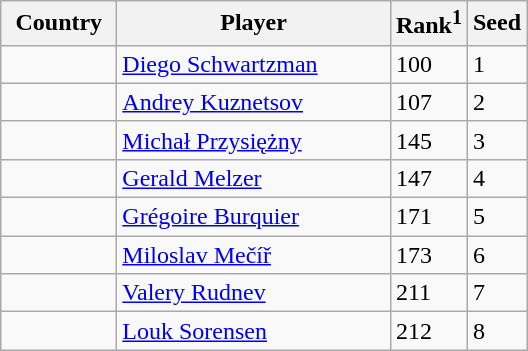<table class="sortable wikitable">
<tr>
<th width="70">Country</th>
<th width="175">Player</th>
<th>Rank<sup>1</sup></th>
<th>Seed</th>
</tr>
<tr>
<td></td>
<td><a href='#'>Diego Schwartzman</a></td>
<td>100</td>
<td>1</td>
</tr>
<tr>
<td></td>
<td><a href='#'>Andrey Kuznetsov</a></td>
<td>107</td>
<td>2</td>
</tr>
<tr>
<td></td>
<td><a href='#'>Michał Przysiężny</a></td>
<td>145</td>
<td>3</td>
</tr>
<tr>
<td></td>
<td><a href='#'>Gerald Melzer</a></td>
<td>147</td>
<td>4</td>
</tr>
<tr>
<td></td>
<td><a href='#'>Grégoire Burquier</a></td>
<td>171</td>
<td>5</td>
</tr>
<tr>
<td></td>
<td><a href='#'>Miloslav Mečíř</a></td>
<td>173</td>
<td>6</td>
</tr>
<tr>
<td></td>
<td><a href='#'>Valery Rudnev</a></td>
<td>211</td>
<td>7</td>
</tr>
<tr>
<td></td>
<td><a href='#'>Louk Sorensen</a></td>
<td>212</td>
<td>8</td>
</tr>
</table>
